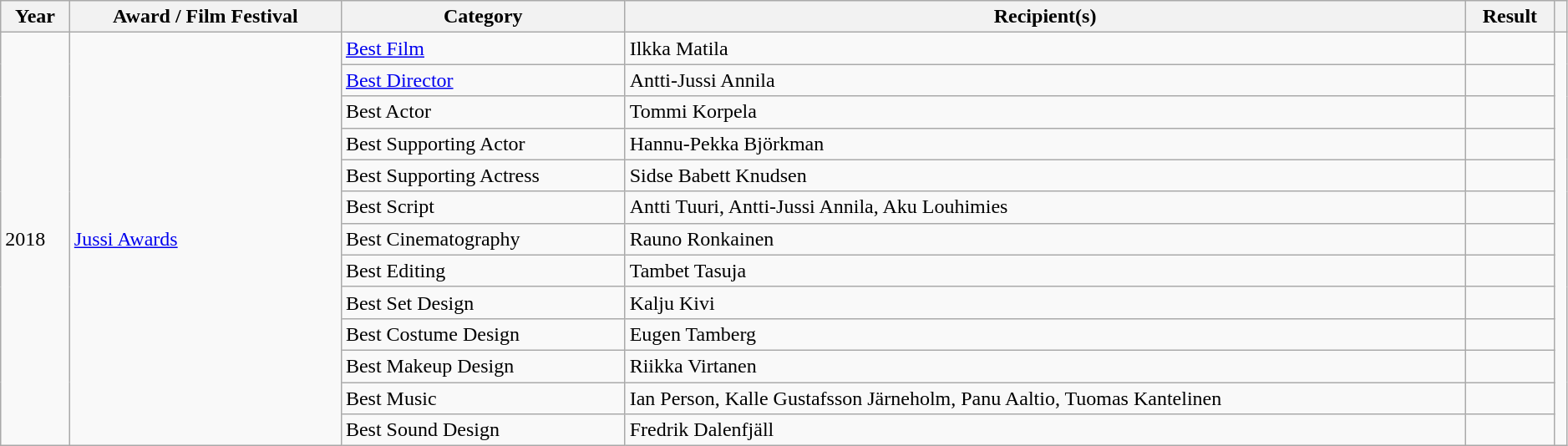<table class="wikitable plainrowheaders sortable" style="width: 99%;">
<tr>
<th scope="col">Year</th>
<th scope="col">Award / Film Festival</th>
<th scope="col">Category</th>
<th scope="col">Recipient(s)</th>
<th scope="col">Result</th>
<th scope="col" class="unsortable"></th>
</tr>
<tr>
<td rowspan="13">2018</td>
<td rowspan="13"><a href='#'>Jussi Awards</a></td>
<td><a href='#'>Best Film</a></td>
<td>Ilkka Matila</td>
<td></td>
<td style="text-align:center;"  rowspan="13"></td>
</tr>
<tr>
<td><a href='#'>Best Director</a></td>
<td>Antti-Jussi Annila</td>
<td></td>
</tr>
<tr>
<td>Best Actor</td>
<td>Tommi Korpela</td>
<td></td>
</tr>
<tr>
<td>Best Supporting Actor</td>
<td>Hannu-Pekka Björkman</td>
<td></td>
</tr>
<tr>
<td>Best Supporting Actress</td>
<td>Sidse Babett Knudsen</td>
<td></td>
</tr>
<tr>
<td>Best Script</td>
<td>Antti Tuuri, Antti-Jussi Annila, Aku Louhimies</td>
<td></td>
</tr>
<tr>
<td>Best Cinematography</td>
<td>Rauno Ronkainen</td>
<td></td>
</tr>
<tr>
<td>Best Editing</td>
<td>Tambet Tasuja</td>
<td></td>
</tr>
<tr>
<td>Best Set Design</td>
<td>Kalju Kivi</td>
<td></td>
</tr>
<tr>
<td>Best Costume Design</td>
<td>Eugen Tamberg</td>
<td></td>
</tr>
<tr>
<td>Best Makeup Design</td>
<td>Riikka Virtanen</td>
<td></td>
</tr>
<tr>
<td>Best Music</td>
<td>Ian Person, Kalle Gustafsson Järneholm, Panu Aaltio, Tuomas Kantelinen</td>
<td></td>
</tr>
<tr>
<td>Best Sound Design</td>
<td>Fredrik Dalenfjäll</td>
<td></td>
</tr>
</table>
